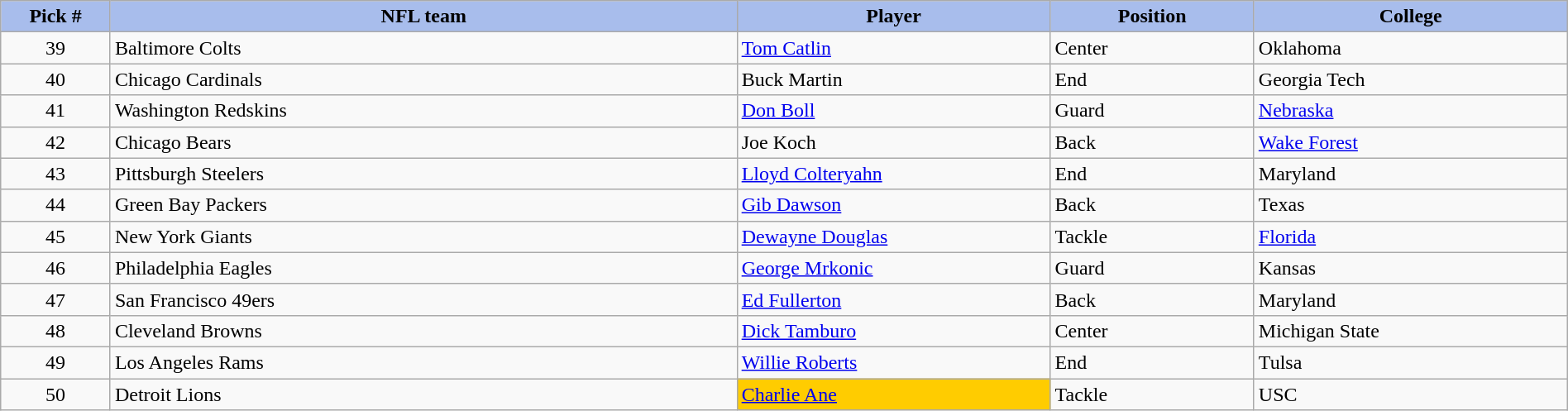<table class="wikitable sortable sortable" style="width: 100%">
<tr>
<th style="background:#a8bdec; width:7%;">Pick #</th>
<th style="width:40%; background:#a8bdec;">NFL team</th>
<th style="width:20%; background:#a8bdec;">Player</th>
<th style="width:13%; background:#a8bdec;">Position</th>
<th style="background:#A8BDEC;">College</th>
</tr>
<tr>
<td align=center>39</td>
<td>Baltimore Colts</td>
<td><a href='#'>Tom Catlin</a></td>
<td>Center</td>
<td>Oklahoma</td>
</tr>
<tr>
<td align=center>40</td>
<td>Chicago Cardinals</td>
<td>Buck Martin</td>
<td>End</td>
<td>Georgia Tech</td>
</tr>
<tr>
<td align=center>41</td>
<td>Washington Redskins</td>
<td><a href='#'>Don Boll</a></td>
<td>Guard</td>
<td><a href='#'>Nebraska</a></td>
</tr>
<tr>
<td align=center>42</td>
<td>Chicago Bears</td>
<td>Joe Koch</td>
<td>Back</td>
<td><a href='#'>Wake Forest</a></td>
</tr>
<tr>
<td align=center>43</td>
<td>Pittsburgh Steelers</td>
<td><a href='#'>Lloyd Colteryahn</a></td>
<td>End</td>
<td>Maryland</td>
</tr>
<tr>
<td align=center>44</td>
<td>Green Bay Packers</td>
<td><a href='#'>Gib Dawson</a></td>
<td>Back</td>
<td>Texas</td>
</tr>
<tr>
<td align=center>45</td>
<td>New York Giants</td>
<td><a href='#'>Dewayne Douglas</a></td>
<td>Tackle</td>
<td><a href='#'>Florida</a></td>
</tr>
<tr>
<td align=center>46</td>
<td>Philadelphia Eagles</td>
<td><a href='#'>George Mrkonic</a></td>
<td>Guard</td>
<td>Kansas</td>
</tr>
<tr>
<td align=center>47</td>
<td>San Francisco 49ers</td>
<td><a href='#'>Ed Fullerton</a></td>
<td>Back</td>
<td>Maryland</td>
</tr>
<tr>
<td align=center>48</td>
<td>Cleveland Browns</td>
<td><a href='#'>Dick Tamburo</a></td>
<td>Center</td>
<td>Michigan State</td>
</tr>
<tr>
<td align=center>49</td>
<td>Los Angeles Rams</td>
<td><a href='#'>Willie Roberts</a></td>
<td>End</td>
<td>Tulsa</td>
</tr>
<tr>
<td align=center>50</td>
<td>Detroit Lions</td>
<td bgcolor="#FFCC00"><a href='#'>Charlie Ane</a></td>
<td>Tackle</td>
<td>USC</td>
</tr>
</table>
